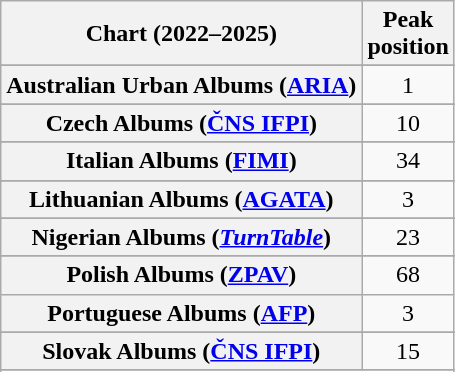<table class="wikitable sortable plainrowheaders" style="text-align:center">
<tr>
<th scope="col">Chart (2022–2025)</th>
<th scope="col">Peak<br>position</th>
</tr>
<tr>
</tr>
<tr>
<th scope="row">Australian Urban Albums (<a href='#'>ARIA</a>)</th>
<td>1</td>
</tr>
<tr>
</tr>
<tr>
</tr>
<tr>
</tr>
<tr>
</tr>
<tr>
<th scope="row">Czech Albums (<a href='#'>ČNS IFPI</a>)</th>
<td>10</td>
</tr>
<tr>
</tr>
<tr>
</tr>
<tr>
</tr>
<tr>
</tr>
<tr>
</tr>
<tr>
</tr>
<tr>
</tr>
<tr>
<th scope="row">Italian Albums (<a href='#'>FIMI</a>)</th>
<td>34</td>
</tr>
<tr>
</tr>
<tr>
<th scope="row">Lithuanian Albums (<a href='#'>AGATA</a>)</th>
<td>3</td>
</tr>
<tr>
</tr>
<tr>
<th scope="row">Nigerian Albums (<a href='#'><em>TurnTable</em></a>)</th>
<td>23</td>
</tr>
<tr>
</tr>
<tr>
<th scope="row">Polish Albums (<a href='#'>ZPAV</a>)</th>
<td>68</td>
</tr>
<tr>
<th scope="row">Portuguese Albums (<a href='#'>AFP</a>)</th>
<td>3</td>
</tr>
<tr>
</tr>
<tr>
<th scope="row">Slovak Albums (<a href='#'>ČNS IFPI</a>)</th>
<td>15</td>
</tr>
<tr>
</tr>
<tr>
</tr>
<tr>
</tr>
<tr>
</tr>
<tr>
</tr>
<tr>
</tr>
<tr>
</tr>
<tr>
</tr>
</table>
